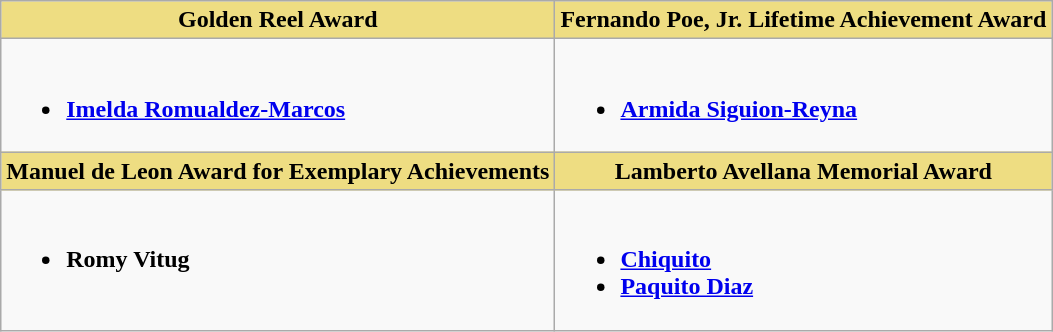<table class="wikitable">
<tr>
<th style="background:#EEDD82;" ! width:50%">Golden Reel Award</th>
<th style="background:#EEDD82;" ! width:50%">Fernando Poe, Jr. Lifetime Achievement Award</th>
</tr>
<tr>
<td valign="top"><br><ul><li><strong><a href='#'>Imelda Romualdez-Marcos</a></strong></li></ul></td>
<td valign="top"><br><ul><li><strong><a href='#'>Armida Siguion-Reyna</a></strong></li></ul></td>
</tr>
<tr>
<th style="background:#EEDD82;" ! width:50%">Manuel de Leon Award for Exemplary Achievements</th>
<th style="background:#EEDD82;" ! width:50%">Lamberto Avellana Memorial Award</th>
</tr>
<tr>
<td valign="top"><br><ul><li><strong>Romy Vitug</strong></li></ul></td>
<td valign="top"><br><ul><li><strong><a href='#'>Chiquito</a></strong></li><li><strong><a href='#'>Paquito Diaz</a></strong></li></ul></td>
</tr>
</table>
